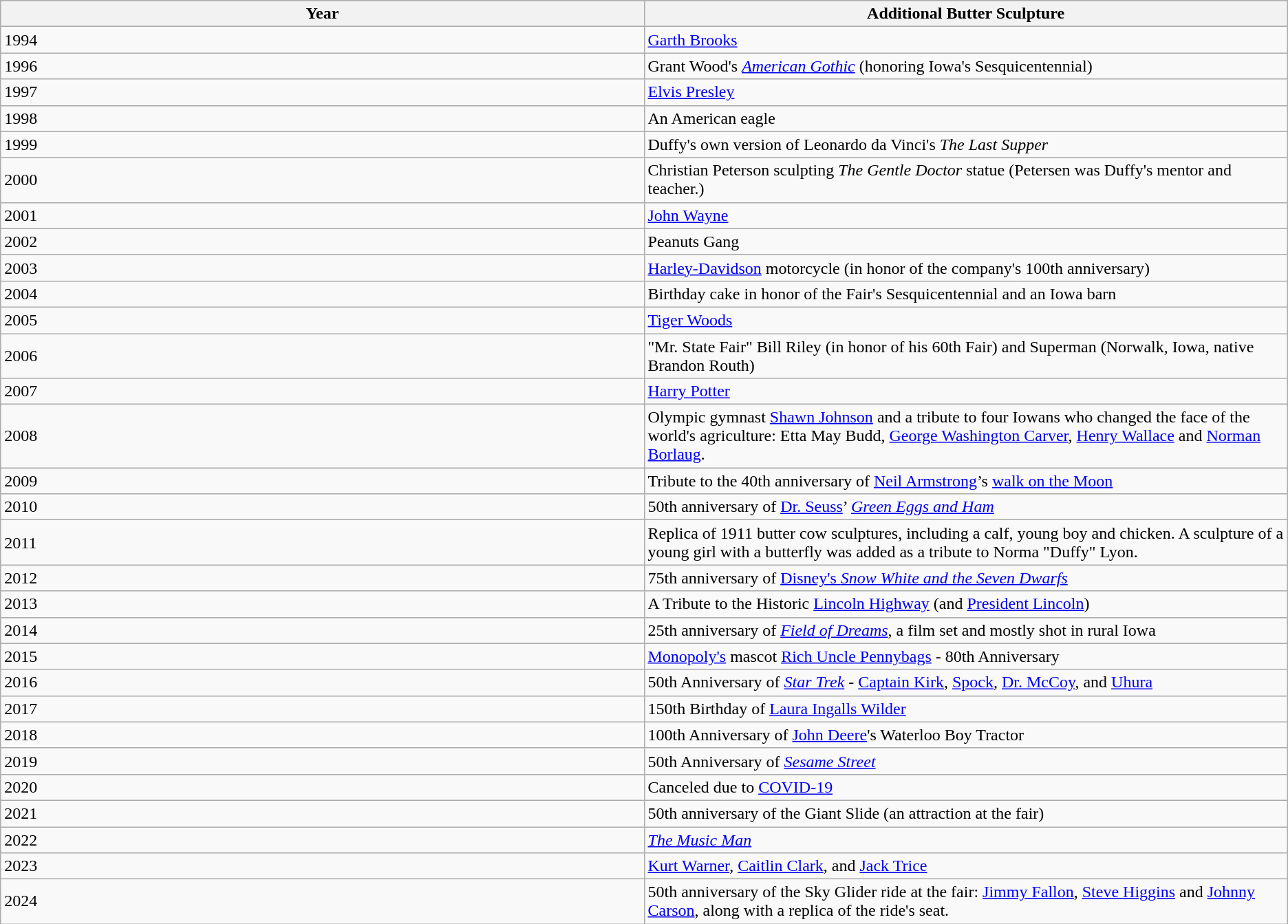<table class="wikitable">
<tr>
<th bgcolor="#cccccc"width="20%">Year</th>
<th bgcolor="#cccccc"width="20%">Additional Butter Sculpture</th>
</tr>
<tr>
<td>1994</td>
<td><a href='#'>Garth Brooks</a></td>
</tr>
<tr>
<td>1996</td>
<td>Grant Wood's <em><a href='#'>American Gothic</a></em> (honoring Iowa's Sesquicentennial)</td>
</tr>
<tr>
<td>1997</td>
<td><a href='#'>Elvis Presley</a></td>
</tr>
<tr>
<td>1998</td>
<td>An American eagle</td>
</tr>
<tr>
<td>1999</td>
<td>Duffy's own version of Leonardo da Vinci's <em>The Last Supper</em></td>
</tr>
<tr>
<td>2000</td>
<td>Christian Peterson sculpting <em>The Gentle Doctor</em> statue (Petersen was Duffy's mentor and teacher.)</td>
</tr>
<tr>
<td>2001</td>
<td><a href='#'>John Wayne</a></td>
</tr>
<tr>
<td>2002</td>
<td>Peanuts Gang</td>
</tr>
<tr>
<td>2003</td>
<td><a href='#'>Harley-Davidson</a> motorcycle (in honor of the company's 100th anniversary)</td>
</tr>
<tr>
<td>2004</td>
<td>Birthday cake in honor of the Fair's Sesquicentennial and an Iowa barn</td>
</tr>
<tr>
<td>2005</td>
<td><a href='#'>Tiger Woods</a></td>
</tr>
<tr>
<td>2006</td>
<td>"Mr. State Fair" Bill Riley (in honor of his 60th Fair) and Superman (Norwalk, Iowa, native Brandon Routh)</td>
</tr>
<tr>
<td>2007</td>
<td><a href='#'>Harry Potter</a></td>
</tr>
<tr>
<td>2008</td>
<td>Olympic gymnast <a href='#'>Shawn Johnson</a> and a tribute to four Iowans who changed the face of the world's agriculture:  Etta May Budd, <a href='#'>George Washington Carver</a>, <a href='#'>Henry Wallace</a> and <a href='#'>Norman Borlaug</a>.</td>
</tr>
<tr>
<td>2009</td>
<td>Tribute to the 40th anniversary of <a href='#'>Neil Armstrong</a>’s <a href='#'>walk on the Moon</a></td>
</tr>
<tr>
<td>2010</td>
<td>50th anniversary of <a href='#'>Dr. Seuss</a>’ <em><a href='#'>Green Eggs and Ham</a></em></td>
</tr>
<tr>
<td>2011</td>
<td>Replica of 1911 butter cow sculptures, including a calf, young boy and chicken. A sculpture of a young girl with a butterfly was added as a tribute to Norma "Duffy" Lyon.</td>
</tr>
<tr>
<td>2012</td>
<td>75th anniversary of <a href='#'>Disney's <em>Snow White and the Seven Dwarfs</em></a></td>
</tr>
<tr>
<td>2013</td>
<td>A Tribute to the Historic <a href='#'>Lincoln Highway</a> (and <a href='#'>President Lincoln</a>)</td>
</tr>
<tr>
<td>2014</td>
<td>25th anniversary of <em><a href='#'>Field of Dreams</a></em>, a film set and mostly shot in rural Iowa</td>
</tr>
<tr>
<td>2015</td>
<td><a href='#'>Monopoly's</a> mascot <a href='#'>Rich Uncle Pennybags</a> - 80th Anniversary</td>
</tr>
<tr>
<td>2016</td>
<td>50th Anniversary of <em><a href='#'>Star Trek</a></em> - <a href='#'>Captain Kirk</a>, <a href='#'>Spock</a>, <a href='#'>Dr. McCoy</a>, and <a href='#'>Uhura</a></td>
</tr>
<tr>
<td>2017</td>
<td>150th Birthday of <a href='#'>Laura Ingalls Wilder</a></td>
</tr>
<tr>
<td>2018</td>
<td>100th Anniversary of <a href='#'>John Deere</a>'s Waterloo Boy Tractor</td>
</tr>
<tr>
<td>2019</td>
<td>50th Anniversary of <em><a href='#'>Sesame Street</a></em></td>
</tr>
<tr>
<td>2020</td>
<td>Canceled due to <a href='#'>COVID-19</a></td>
</tr>
<tr>
<td>2021</td>
<td>50th anniversary of the Giant Slide (an attraction at the fair)</td>
</tr>
<tr>
<td>2022</td>
<td><em><a href='#'>The Music Man</a></em></td>
</tr>
<tr>
<td>2023</td>
<td><a href='#'>Kurt Warner</a>, <a href='#'>Caitlin Clark</a>, and <a href='#'>Jack Trice</a></td>
</tr>
<tr>
<td>2024</td>
<td>50th anniversary of the Sky Glider ride at the fair: <a href='#'>Jimmy Fallon</a>, <a href='#'>Steve Higgins</a> and <a href='#'>Johnny Carson</a>, along with a replica of the ride's seat.</td>
</tr>
</table>
